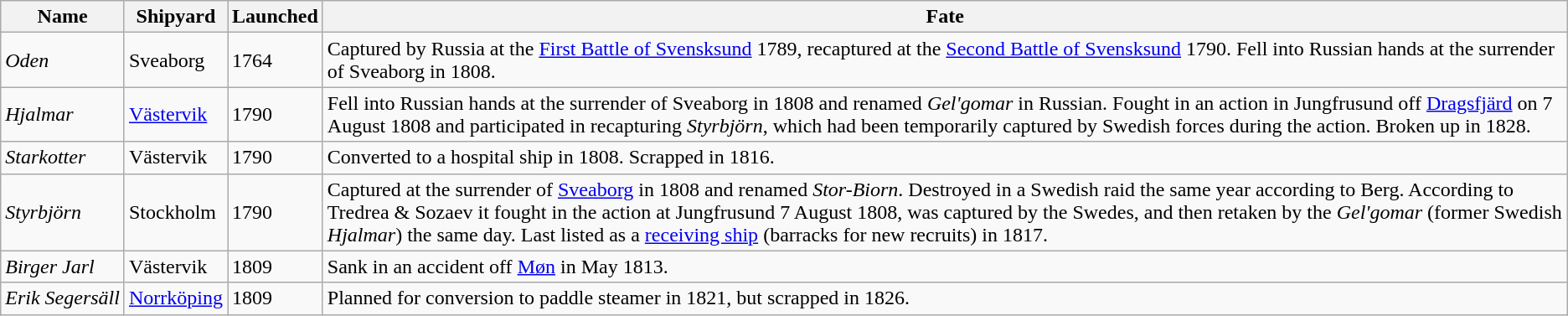<table class="wikitable">
<tr>
<th>Name</th>
<th>Shipyard</th>
<th>Launched</th>
<th>Fate</th>
</tr>
<tr>
<td><em>Oden</em></td>
<td>Sveaborg</td>
<td>1764</td>
<td>Captured by Russia at the <a href='#'>First Battle of Svensksund</a> 1789, recaptured at the <a href='#'>Second Battle of Svensksund</a> 1790. Fell into Russian hands at the surrender of Sveaborg in 1808.</td>
</tr>
<tr>
<td><em>Hjalmar</em></td>
<td><a href='#'>Västervik</a></td>
<td>1790</td>
<td>Fell into Russian hands at the surrender of Sveaborg in 1808 and renamed <em>Gel'gomar</em> in Russian. Fought in an action in Jungfrusund off <a href='#'>Dragsfjärd</a> on 7 August 1808 and participated in recapturing <em>Styrbjörn</em>, which had been temporarily captured by Swedish forces during the action. Broken up in 1828.</td>
</tr>
<tr>
<td><em>Starkotter</em></td>
<td>Västervik</td>
<td>1790</td>
<td>Converted to a hospital ship in 1808. Scrapped in 1816.</td>
</tr>
<tr>
<td><em>Styrbjörn</em></td>
<td>Stockholm</td>
<td>1790</td>
<td>Captured at the surrender of <a href='#'>Sveaborg</a> in 1808 and renamed <em>Stor-Biorn</em>. Destroyed in a Swedish raid the same year according to Berg. According to Tredrea & Sozaev it fought in the action at Jungfrusund 7 August 1808, was captured by the Swedes, and then retaken by the <em>Gel'gomar</em> (former Swedish <em>Hjalmar</em>) the same day. Last listed as a <a href='#'>receiving ship</a> (barracks for new recruits) in 1817.</td>
</tr>
<tr>
<td><em>Birger Jarl</em></td>
<td>Västervik</td>
<td>1809</td>
<td>Sank in an accident off <a href='#'>Møn</a> in May 1813.</td>
</tr>
<tr>
<td><em>Erik Segersäll</em></td>
<td><a href='#'>Norrköping</a></td>
<td>1809</td>
<td>Planned for conversion to paddle steamer in 1821, but scrapped in 1826.</td>
</tr>
</table>
